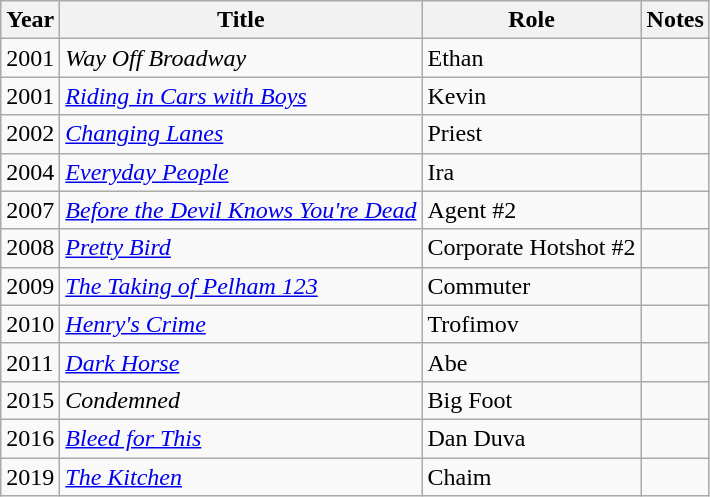<table class="wikitable">
<tr>
<th>Year</th>
<th>Title</th>
<th>Role</th>
<th>Notes</th>
</tr>
<tr>
<td>2001</td>
<td><em>Way Off Broadway</em></td>
<td>Ethan</td>
<td></td>
</tr>
<tr>
<td>2001</td>
<td><em><a href='#'>Riding in Cars with Boys</a></em></td>
<td>Kevin</td>
<td></td>
</tr>
<tr>
<td>2002</td>
<td><em><a href='#'>Changing Lanes</a></em></td>
<td>Priest</td>
<td></td>
</tr>
<tr>
<td>2004</td>
<td><em><a href='#'>Everyday People</a></em></td>
<td>Ira</td>
<td></td>
</tr>
<tr>
<td>2007</td>
<td><em><a href='#'>Before the Devil Knows You're Dead</a></em></td>
<td>Agent #2</td>
<td></td>
</tr>
<tr>
<td>2008</td>
<td><em><a href='#'>Pretty Bird</a></em></td>
<td>Corporate Hotshot #2</td>
<td></td>
</tr>
<tr>
<td>2009</td>
<td><em><a href='#'>The Taking of Pelham 123</a></em></td>
<td>Commuter</td>
<td></td>
</tr>
<tr>
<td>2010</td>
<td><em><a href='#'>Henry's Crime</a></em></td>
<td>Trofimov</td>
<td></td>
</tr>
<tr>
<td>2011</td>
<td><em><a href='#'>Dark Horse</a></em></td>
<td>Abe</td>
<td></td>
</tr>
<tr>
<td>2015</td>
<td><em>Condemned</em></td>
<td>Big Foot</td>
<td></td>
</tr>
<tr>
<td>2016</td>
<td><em><a href='#'>Bleed for This</a></em></td>
<td>Dan Duva</td>
<td></td>
</tr>
<tr>
<td>2019</td>
<td><em><a href='#'>The Kitchen</a></em></td>
<td>Chaim</td>
<td></td>
</tr>
</table>
